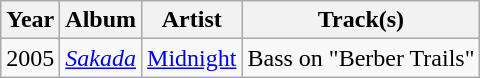<table class="wikitable">
<tr>
<th><strong>Year</strong></th>
<th><strong>Album</strong></th>
<th><strong>Artist</strong></th>
<th><strong>Track(s)</strong></th>
</tr>
<tr>
<td>2005</td>
<td><em><a href='#'>Sakada</a></em></td>
<td><a href='#'>Midnight</a></td>
<td>Bass on "Berber Trails"</td>
</tr>
</table>
